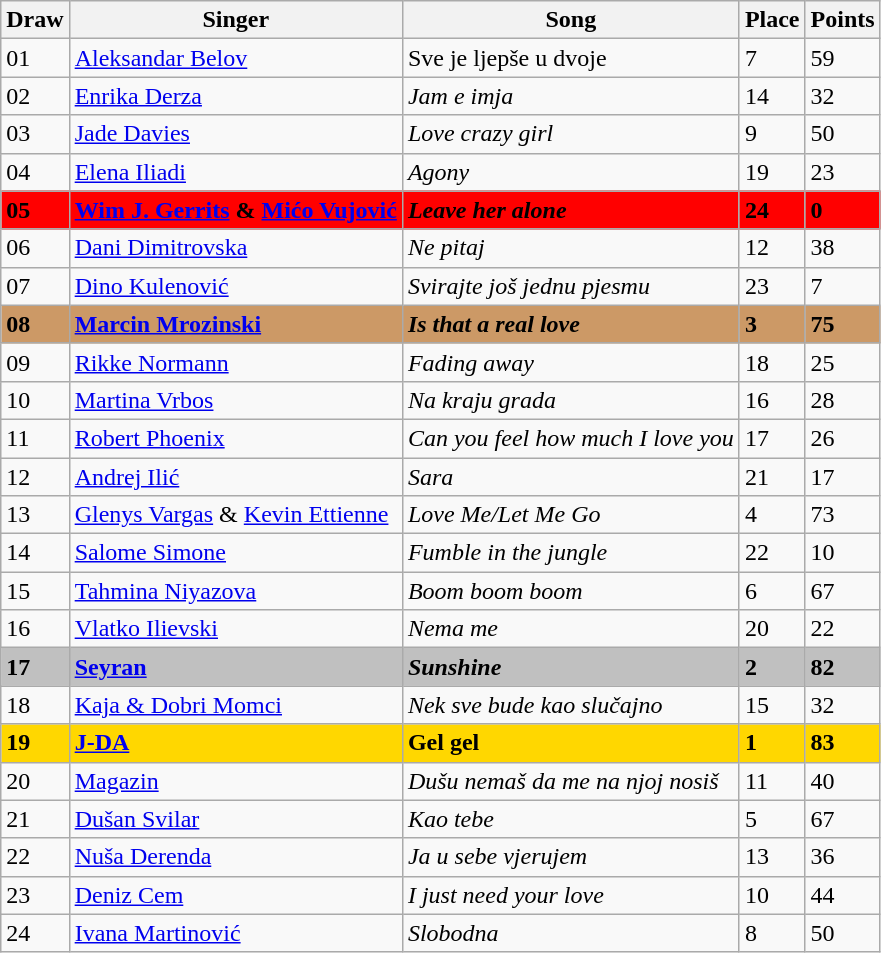<table class="sortable wikitable">
<tr>
<th>Draw</th>
<th>Singer</th>
<th>Song</th>
<th>Place</th>
<th>Points</th>
</tr>
<tr>
<td>01</td>
<td> <a href='#'>Aleksandar Belov</a></td>
<td>Sve je ljepše u dvoje</td>
<td>7</td>
<td>59</td>
</tr>
<tr>
<td>02</td>
<td> <a href='#'>Enrika Derza</a></td>
<td><em>Jam e imja</em></td>
<td>14</td>
<td>32</td>
</tr>
<tr>
<td>03</td>
<td> <a href='#'>Jade Davies</a></td>
<td><em>Love crazy girl</em></td>
<td>9</td>
<td>50</td>
</tr>
<tr>
<td>04</td>
<td> <a href='#'>Elena Iliadi</a></td>
<td><em>Agony</em></td>
<td>19</td>
<td>23</td>
</tr>
<tr style="font-weight:bold; background: red;">
<td>05</td>
<td> <a href='#'>Wim J. Gerrits</a> &  <a href='#'>Mićo Vujović</a></td>
<td><em>Leave her alone</em></td>
<td>24</td>
<td>0</td>
</tr>
<tr>
<td>06</td>
<td> <a href='#'>Dani Dimitrovska</a></td>
<td><em>Ne pitaj</em></td>
<td>12</td>
<td>38</td>
</tr>
<tr>
<td>07</td>
<td> <a href='#'>Dino Kulenović</a></td>
<td><em>Svirajte još jednu pjesmu</em></td>
<td>23</td>
<td>7</td>
</tr>
<tr style="font-weight:bold; background:#CC9966;">
<td>08</td>
<td> <a href='#'>Marcin Mrozinski</a></td>
<td><em>Is that a real love</em></td>
<td>3</td>
<td>75</td>
</tr>
<tr>
<td>09</td>
<td> <a href='#'>Rikke Normann</a></td>
<td><em>Fading away</em></td>
<td>18</td>
<td>25</td>
</tr>
<tr>
<td>10</td>
<td> <a href='#'>Martina Vrbos</a></td>
<td><em>Na kraju grada</em></td>
<td>16</td>
<td>28</td>
</tr>
<tr>
<td>11</td>
<td> <a href='#'>Robert Phoenix</a></td>
<td><em>Can you feel how much I love you</em></td>
<td>17</td>
<td>26</td>
</tr>
<tr>
<td>12</td>
<td> <a href='#'>Andrej Ilić</a></td>
<td><em>Sara</em></td>
<td>21</td>
<td>17</td>
</tr>
<tr>
<td>13</td>
<td> <a href='#'>Glenys Vargas</a> &  <a href='#'>Kevin Ettienne</a></td>
<td><em>Love Me/Let Me Go</em></td>
<td>4</td>
<td>73</td>
</tr>
<tr>
<td>14</td>
<td> <a href='#'>Salome Simone</a></td>
<td><em>Fumble in the jungle</em></td>
<td>22</td>
<td>10</td>
</tr>
<tr>
<td>15</td>
<td> <a href='#'>Tahmina Niyazova</a></td>
<td><em>Boom boom boom</em></td>
<td>6</td>
<td>67</td>
</tr>
<tr>
<td>16</td>
<td> <a href='#'>Vlatko Ilievski</a></td>
<td><em>Nema me</em></td>
<td>20</td>
<td>22</td>
</tr>
<tr style="font-weight:bold; background: silver;">
<td>17</td>
<td> <a href='#'>Seyran</a></td>
<td><em>Sunshine</em></td>
<td>2</td>
<td>82</td>
</tr>
<tr>
<td>18</td>
<td> <a href='#'>Kaja & Dobri Momci</a></td>
<td><em>Nek sve bude kao slučajno</em></td>
<td>15</td>
<td>32</td>
</tr>
<tr style="font-weight:bold; background: gold;">
<td>19</td>
<td> <strong><a href='#'>J-DA</a></strong></td>
<td><strong>Gel gel</strong></td>
<td>1</td>
<td>83</td>
</tr>
<tr>
<td>20</td>
<td> <a href='#'>Magazin</a></td>
<td><em>Dušu nemaš da me na njoj nosiš</em></td>
<td>11</td>
<td>40</td>
</tr>
<tr>
<td>21</td>
<td> <a href='#'>Dušan Svilar</a></td>
<td><em>Kao tebe</em></td>
<td>5</td>
<td>67</td>
</tr>
<tr>
<td>22</td>
<td> <a href='#'>Nuša Derenda</a></td>
<td><em>Ja u sebe vjerujem</em></td>
<td>13</td>
<td>36</td>
</tr>
<tr>
<td>23</td>
<td> <a href='#'>Deniz Cem</a></td>
<td><em>I just need your love</em></td>
<td>10</td>
<td>44</td>
</tr>
<tr>
<td>24</td>
<td> <a href='#'>Ivana Martinović</a></td>
<td><em>Slobodna</em></td>
<td>8</td>
<td>50</td>
</tr>
</table>
